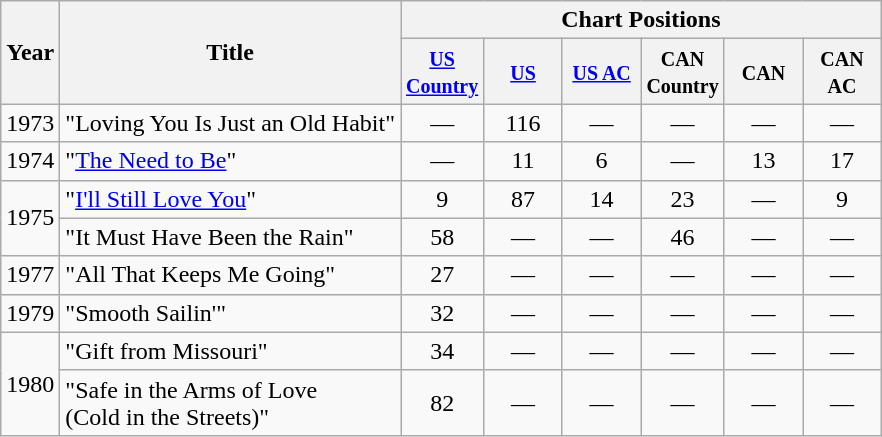<table class="wikitable">
<tr>
<th rowspan="2">Year</th>
<th rowspan="2">Title</th>
<th colspan="6">Chart Positions</th>
</tr>
<tr>
<th width="45"><small><a href='#'>US Country</a></small><br></th>
<th width="45"><small><a href='#'>US</a></small><br></th>
<th width="45"><small><a href='#'>US AC</a></small><br></th>
<th width="45"><small>CAN Country</small><br></th>
<th width="45"><small>CAN</small><br></th>
<th width="45"><small>CAN AC</small><br></th>
</tr>
<tr>
<td>1973</td>
<td>"Loving You Is Just an Old Habit"</td>
<td align="center">—</td>
<td align="center">116</td>
<td align="center">—</td>
<td align="center">—</td>
<td align="center">—</td>
<td align="center">—</td>
</tr>
<tr>
<td>1974</td>
<td>"<a href='#'>The Need to Be</a>"</td>
<td align="center">—</td>
<td align="center">11</td>
<td align="center">6</td>
<td align="center">—</td>
<td align="center">13</td>
<td align="center">17</td>
</tr>
<tr>
<td rowspan="2">1975</td>
<td>"<a href='#'>I'll Still Love You</a>"</td>
<td align="center">9</td>
<td align="center">87</td>
<td align="center">14</td>
<td align="center">23</td>
<td align="center">—</td>
<td align="center">9</td>
</tr>
<tr>
<td>"It Must Have Been the Rain"</td>
<td align="center">58</td>
<td align="center">—</td>
<td align="center">—</td>
<td align="center">46</td>
<td align="center">—</td>
<td align="center">—</td>
</tr>
<tr>
<td>1977</td>
<td>"All That Keeps Me Going"</td>
<td align="center">27</td>
<td align="center">—</td>
<td align="center">—</td>
<td align="center">—</td>
<td align="center">—</td>
<td align="center">—</td>
</tr>
<tr>
<td>1979</td>
<td>"Smooth Sailin'"</td>
<td align="center">32</td>
<td align="center">—</td>
<td align="center">—</td>
<td align="center">—</td>
<td align="center">—</td>
<td align="center">—</td>
</tr>
<tr>
<td rowspan="2">1980</td>
<td>"Gift from Missouri"</td>
<td align="center">34</td>
<td align="center">—</td>
<td align="center">—</td>
<td align="center">—</td>
<td align="center">—</td>
<td align="center">—</td>
</tr>
<tr>
<td>"Safe in the Arms of Love<br>(Cold in the Streets)"</td>
<td align="center">82</td>
<td align="center">—</td>
<td align="center">—</td>
<td align="center">—</td>
<td align="center">—</td>
<td align="center">—</td>
</tr>
</table>
